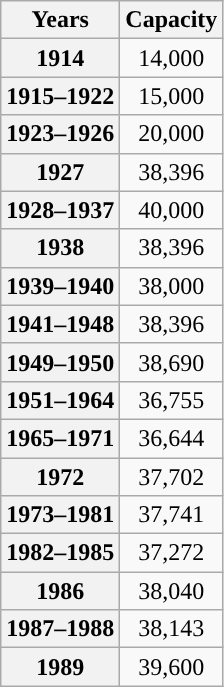<table class="wikitable">
<tr>
<th scope="row">Years</th>
<th scope="row">Capacity</th>
</tr>
<tr>
<th scope="row">1914</th>
<td style="text-align:center">14,000</td>
</tr>
<tr>
<th scope="row">1915–1922</th>
<td style="text-align:center">15,000</td>
</tr>
<tr>
<th scope="row">1923–1926</th>
<td style="text-align:center">20,000</td>
</tr>
<tr>
<th scope="row">1927</th>
<td style="text-align:center">38,396</td>
</tr>
<tr>
<th scope="row">1928–1937</th>
<td style="text-align:center">40,000</td>
</tr>
<tr>
<th scope="row">1938</th>
<td style="text-align:center">38,396</td>
</tr>
<tr>
<th scope="row">1939–1940</th>
<td style="text-align:center">38,000</td>
</tr>
<tr>
<th scope="row">1941–1948</th>
<td style="text-align:center">38,396</td>
</tr>
<tr>
<th scope="row">1949–1950</th>
<td style="text-align:center">38,690</td>
</tr>
<tr>
<th scope="row">1951–1964</th>
<td style="text-align:center">36,755</td>
</tr>
<tr>
<th scope="row">1965–1971</th>
<td style="text-align:center">36,644</td>
</tr>
<tr>
<th scope="row">1972</th>
<td style="text-align:center">37,702</td>
</tr>
<tr>
<th scope="row">1973–1981</th>
<td style="text-align:center">37,741</td>
</tr>
<tr>
<th scope="row">1982–1985</th>
<td style="text-align:center">37,272</td>
</tr>
<tr>
<th scope="row">1986</th>
<td style="text-align:center">38,040</td>
</tr>
<tr>
<th scope="row">1987–1988</th>
<td style="text-align:center">38,143</td>
</tr>
<tr>
<th scope="row">1989</th>
<td style="text-align:center">39,600</td>
</tr>
</table>
